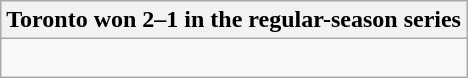<table class="wikitable collapsible collapsed">
<tr>
<th>Toronto won 2–1 in the regular-season series</th>
</tr>
<tr>
<td><br>

</td>
</tr>
</table>
